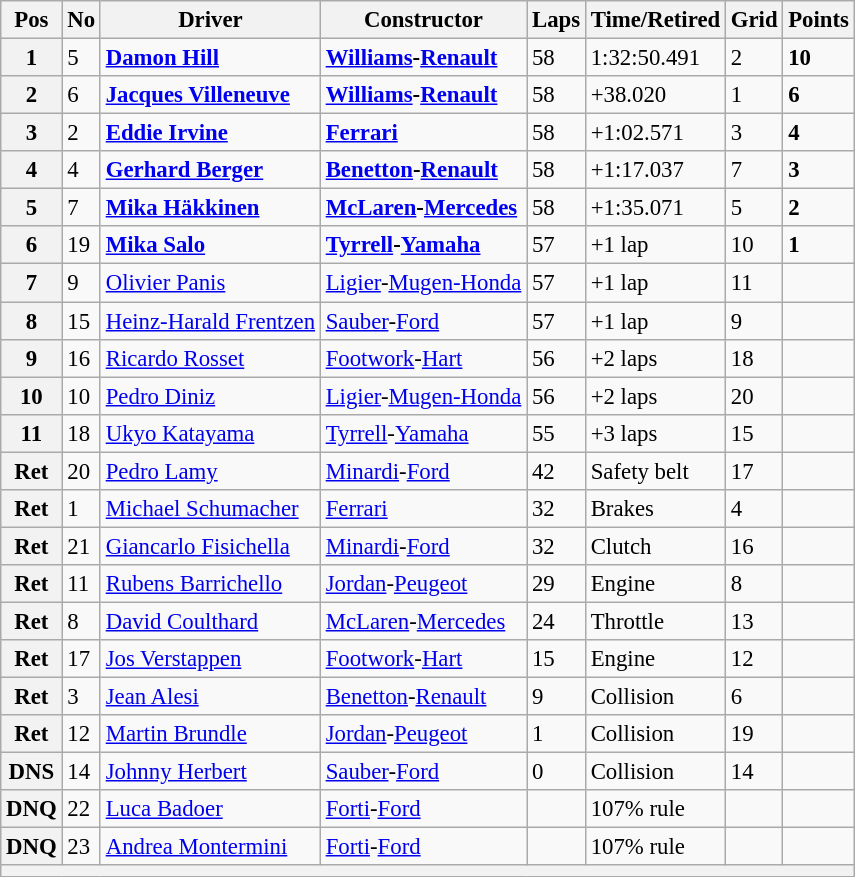<table class="wikitable" style="font-size: 95%;">
<tr>
<th>Pos</th>
<th>No</th>
<th>Driver</th>
<th>Constructor</th>
<th>Laps</th>
<th>Time/Retired</th>
<th>Grid</th>
<th>Points</th>
</tr>
<tr>
<th>1</th>
<td>5</td>
<td> <strong><a href='#'>Damon Hill</a></strong></td>
<td><strong><a href='#'>Williams</a>-<a href='#'>Renault</a></strong></td>
<td>58</td>
<td>1:32:50.491</td>
<td>2</td>
<td><strong>10</strong></td>
</tr>
<tr>
<th>2</th>
<td>6</td>
<td> <strong><a href='#'>Jacques Villeneuve</a></strong></td>
<td><strong><a href='#'>Williams</a>-<a href='#'>Renault</a></strong></td>
<td>58</td>
<td>+38.020</td>
<td>1</td>
<td><strong>6</strong></td>
</tr>
<tr>
<th>3</th>
<td>2</td>
<td> <strong><a href='#'>Eddie Irvine</a></strong></td>
<td><strong><a href='#'>Ferrari</a></strong></td>
<td>58</td>
<td>+1:02.571</td>
<td>3</td>
<td><strong>4</strong></td>
</tr>
<tr>
<th>4</th>
<td>4</td>
<td> <strong><a href='#'>Gerhard Berger</a></strong></td>
<td><strong><a href='#'>Benetton</a>-<a href='#'>Renault</a></strong></td>
<td>58</td>
<td>+1:17.037</td>
<td>7</td>
<td><strong>3</strong></td>
</tr>
<tr>
<th>5</th>
<td>7</td>
<td> <strong><a href='#'>Mika Häkkinen</a></strong></td>
<td><strong><a href='#'>McLaren</a>-<a href='#'>Mercedes</a></strong></td>
<td>58</td>
<td>+1:35.071</td>
<td>5</td>
<td><strong>2</strong></td>
</tr>
<tr>
<th>6</th>
<td>19</td>
<td> <strong><a href='#'>Mika Salo</a></strong></td>
<td><strong><a href='#'>Tyrrell</a>-<a href='#'>Yamaha</a></strong></td>
<td>57</td>
<td>+1 lap</td>
<td>10</td>
<td><strong>1</strong></td>
</tr>
<tr>
<th>7</th>
<td>9</td>
<td> <a href='#'>Olivier Panis</a></td>
<td><a href='#'>Ligier</a>-<a href='#'>Mugen-Honda</a></td>
<td>57</td>
<td>+1 lap</td>
<td>11</td>
<td> </td>
</tr>
<tr>
<th>8</th>
<td>15</td>
<td> <a href='#'>Heinz-Harald Frentzen</a></td>
<td><a href='#'>Sauber</a>-<a href='#'>Ford</a></td>
<td>57</td>
<td>+1 lap</td>
<td>9</td>
<td> </td>
</tr>
<tr>
<th>9</th>
<td>16</td>
<td> <a href='#'>Ricardo Rosset</a></td>
<td><a href='#'>Footwork</a>-<a href='#'>Hart</a></td>
<td>56</td>
<td>+2 laps</td>
<td>18</td>
<td> </td>
</tr>
<tr>
<th>10</th>
<td>10</td>
<td> <a href='#'>Pedro Diniz</a></td>
<td><a href='#'>Ligier</a>-<a href='#'>Mugen-Honda</a></td>
<td>56</td>
<td>+2 laps</td>
<td>20</td>
<td> </td>
</tr>
<tr>
<th>11</th>
<td>18</td>
<td> <a href='#'>Ukyo Katayama</a></td>
<td><a href='#'>Tyrrell</a>-<a href='#'>Yamaha</a></td>
<td>55</td>
<td>+3 laps</td>
<td>15</td>
<td> </td>
</tr>
<tr>
<th>Ret</th>
<td>20</td>
<td> <a href='#'>Pedro Lamy</a></td>
<td><a href='#'>Minardi</a>-<a href='#'>Ford</a></td>
<td>42</td>
<td>Safety belt</td>
<td>17</td>
<td> </td>
</tr>
<tr>
<th>Ret</th>
<td>1</td>
<td> <a href='#'>Michael Schumacher</a></td>
<td><a href='#'>Ferrari</a></td>
<td>32</td>
<td>Brakes</td>
<td>4</td>
<td> </td>
</tr>
<tr>
<th>Ret</th>
<td>21</td>
<td> <a href='#'>Giancarlo Fisichella</a></td>
<td><a href='#'>Minardi</a>-<a href='#'>Ford</a></td>
<td>32</td>
<td>Clutch</td>
<td>16</td>
<td> </td>
</tr>
<tr>
<th>Ret</th>
<td>11</td>
<td> <a href='#'>Rubens Barrichello</a></td>
<td><a href='#'>Jordan</a>-<a href='#'>Peugeot</a></td>
<td>29</td>
<td>Engine</td>
<td>8</td>
<td> </td>
</tr>
<tr>
<th>Ret</th>
<td>8</td>
<td> <a href='#'>David Coulthard</a></td>
<td><a href='#'>McLaren</a>-<a href='#'>Mercedes</a></td>
<td>24</td>
<td>Throttle</td>
<td>13</td>
<td> </td>
</tr>
<tr>
<th>Ret</th>
<td>17</td>
<td> <a href='#'>Jos Verstappen</a></td>
<td><a href='#'>Footwork</a>-<a href='#'>Hart</a></td>
<td>15</td>
<td>Engine</td>
<td>12</td>
<td> </td>
</tr>
<tr>
<th>Ret</th>
<td>3</td>
<td> <a href='#'>Jean Alesi</a></td>
<td><a href='#'>Benetton</a>-<a href='#'>Renault</a></td>
<td>9</td>
<td>Collision</td>
<td>6</td>
<td> </td>
</tr>
<tr>
<th>Ret</th>
<td>12</td>
<td> <a href='#'>Martin Brundle</a></td>
<td><a href='#'>Jordan</a>-<a href='#'>Peugeot</a></td>
<td>1</td>
<td>Collision</td>
<td>19</td>
<td> </td>
</tr>
<tr>
<th>DNS</th>
<td>14</td>
<td> <a href='#'>Johnny Herbert</a></td>
<td><a href='#'>Sauber</a>-<a href='#'>Ford</a></td>
<td>0</td>
<td>Collision</td>
<td>14</td>
<td> </td>
</tr>
<tr>
<th>DNQ</th>
<td>22</td>
<td> <a href='#'>Luca Badoer</a></td>
<td><a href='#'>Forti</a>-<a href='#'>Ford</a></td>
<td></td>
<td>107% rule</td>
<td></td>
<td></td>
</tr>
<tr>
<th>DNQ</th>
<td>23</td>
<td> <a href='#'>Andrea Montermini</a></td>
<td><a href='#'>Forti</a>-<a href='#'>Ford</a></td>
<td></td>
<td>107% rule</td>
<td></td>
<td></td>
</tr>
<tr>
<th colspan="8"></th>
</tr>
</table>
